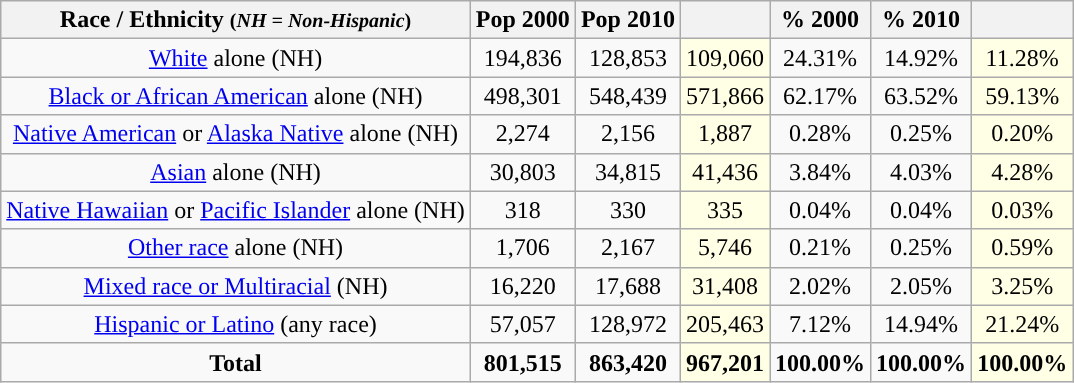<table class="wikitable" style="text-align:center;">
<tr>
<th>Race / Ethnicity <small>(<em>NH = Non-Hispanic</em>)</small></th>
<th>Pop 2000</th>
<th>Pop 2010</th>
<th></th>
<th>% 2000</th>
<th>% 2010</th>
<th></th>
</tr>
<tr>
<td><a href='#'>White</a> alone (NH)</td>
<td>194,836</td>
<td>128,853</td>
<td style='background: #ffffe6;'>109,060</td>
<td>24.31%</td>
<td>14.92%</td>
<td style='background: #ffffe6;'>11.28%</td>
</tr>
<tr>
<td><a href='#'>Black or African American</a> alone (NH)</td>
<td>498,301</td>
<td>548,439</td>
<td style='background: #ffffe6;'>571,866</td>
<td>62.17%</td>
<td>63.52%</td>
<td style='background: #ffffe6;'>59.13%</td>
</tr>
<tr>
<td><a href='#'>Native American</a> or <a href='#'>Alaska Native</a> alone (NH)</td>
<td>2,274</td>
<td>2,156</td>
<td style='background: #ffffe6;'>1,887</td>
<td>0.28%</td>
<td>0.25%</td>
<td style='background: #ffffe6;'>0.20%</td>
</tr>
<tr>
<td><a href='#'>Asian</a> alone (NH)</td>
<td>30,803</td>
<td>34,815</td>
<td style='background: #ffffe6;'>41,436</td>
<td>3.84%</td>
<td>4.03%</td>
<td style='background: #ffffe6;'>4.28%</td>
</tr>
<tr>
<td><a href='#'>Native Hawaiian</a> or <a href='#'>Pacific Islander</a> alone (NH)</td>
<td>318</td>
<td>330</td>
<td style='background: #ffffe6;'>335</td>
<td>0.04%</td>
<td>0.04%</td>
<td style='background: #ffffe6;'>0.03%</td>
</tr>
<tr>
<td><a href='#'>Other race</a> alone (NH)</td>
<td>1,706</td>
<td>2,167</td>
<td style='background: #ffffe6;'>5,746</td>
<td>0.21%</td>
<td>0.25%</td>
<td style='background: #ffffe6;'>0.59%</td>
</tr>
<tr>
<td><a href='#'>Mixed race or Multiracial</a> (NH)</td>
<td>16,220</td>
<td>17,688</td>
<td style='background: #ffffe6;'>31,408</td>
<td>2.02%</td>
<td>2.05%</td>
<td style='background: #ffffe6;'>3.25%</td>
</tr>
<tr>
<td><a href='#'>Hispanic or Latino</a> (any race)</td>
<td>57,057</td>
<td>128,972</td>
<td style='background: #ffffe6;'>205,463</td>
<td>7.12%</td>
<td>14.94%</td>
<td style='background: #ffffe6;'>21.24%</td>
</tr>
<tr>
<td><strong>Total</strong></td>
<td><strong>801,515</strong></td>
<td><strong>863,420</strong></td>
<td style='background: #ffffe6;'><strong>967,201</strong></td>
<td><strong>100.00%</strong></td>
<td><strong>100.00%</strong></td>
<td style='background: #ffffe6;'><strong>100.00%</strong></td>
</tr>
</table>
